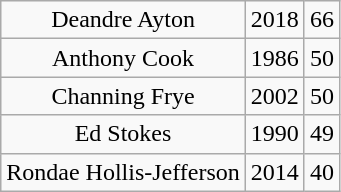<table class="wikitable" style="text-align: center;">
<tr>
<td>Deandre Ayton</td>
<td>2018</td>
<td>66</td>
</tr>
<tr>
<td>Anthony Cook</td>
<td>1986</td>
<td>50</td>
</tr>
<tr>
<td>Channing Frye</td>
<td>2002</td>
<td>50</td>
</tr>
<tr>
<td>Ed Stokes</td>
<td>1990</td>
<td>49</td>
</tr>
<tr>
<td>Rondae Hollis-Jefferson</td>
<td>2014</td>
<td>40</td>
</tr>
</table>
